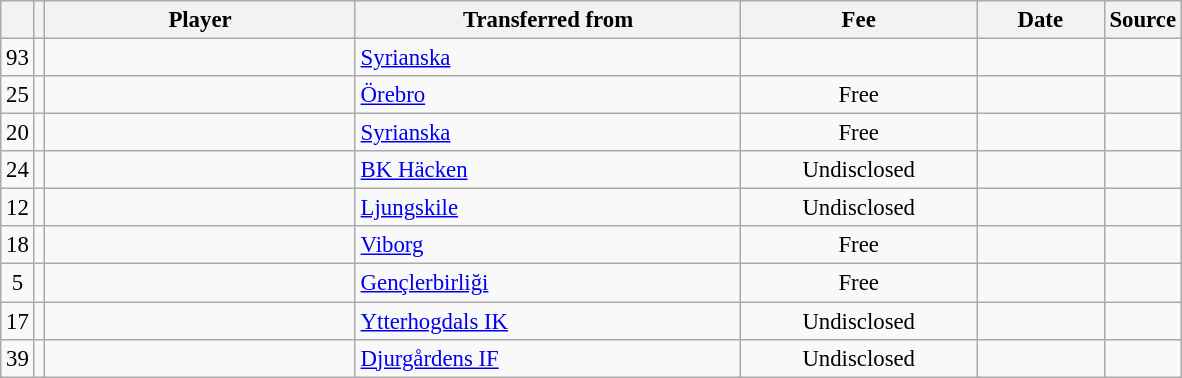<table class="wikitable plainrowheaders sortable" style="font-size:95%">
<tr>
<th></th>
<th></th>
<th scope="col" style="width:200px;">Player</th>
<th scope="col" style="width:250px;">Transferred from</th>
<th scope="col" style="width:150px;">Fee</th>
<th scope="col" style="width:78px;">Date</th>
<th>Source</th>
</tr>
<tr>
<td align=center>93</td>
<td align=center></td>
<td></td>
<td> <a href='#'>Syrianska</a></td>
<td align=center></td>
<td align=center></td>
<td align=center></td>
</tr>
<tr>
<td align=center>25</td>
<td align=center></td>
<td></td>
<td> <a href='#'>Örebro</a></td>
<td align=center>Free</td>
<td align=center></td>
<td align=center></td>
</tr>
<tr>
<td align=center>20</td>
<td align=center></td>
<td></td>
<td> <a href='#'>Syrianska</a></td>
<td align=center>Free</td>
<td align=center></td>
<td align=center></td>
</tr>
<tr>
<td align=center>24</td>
<td align=center></td>
<td></td>
<td> <a href='#'>BK Häcken</a></td>
<td align=center>Undisclosed</td>
<td align=center></td>
<td align=center></td>
</tr>
<tr>
<td align=center>12</td>
<td align=center></td>
<td></td>
<td> <a href='#'>Ljungskile</a></td>
<td align=center>Undisclosed</td>
<td align=center></td>
<td align=center></td>
</tr>
<tr>
<td align=center>18</td>
<td align=center></td>
<td></td>
<td> <a href='#'>Viborg</a></td>
<td align=center>Free</td>
<td align=center></td>
<td align=center></td>
</tr>
<tr>
<td align=center>5</td>
<td align=center></td>
<td></td>
<td> <a href='#'>Gençlerbirliği</a></td>
<td align=center>Free</td>
<td align=center></td>
<td align=center></td>
</tr>
<tr>
<td align=center>17</td>
<td align=center></td>
<td></td>
<td> <a href='#'>Ytterhogdals IK</a></td>
<td align=center>Undisclosed</td>
<td align=center></td>
<td align=center></td>
</tr>
<tr>
<td align=center>39</td>
<td align=center></td>
<td></td>
<td> <a href='#'>Djurgårdens IF</a></td>
<td align=center>Undisclosed</td>
<td align=center></td>
<td align=center></td>
</tr>
</table>
